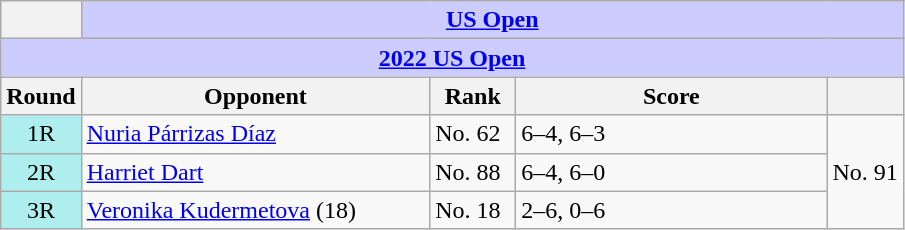<table class="wikitable collapsible collapsed">
<tr>
<th></th>
<th colspan=4 style="background:#ccf;"><a href='#'>US Open</a></th>
</tr>
<tr>
<th colspan=5 style="background:#ccf;"><a href='#'>2022 US Open</a></th>
</tr>
<tr>
<th>Round</th>
<th width=225>Opponent</th>
<th width=50>Rank</th>
<th width=200>Score</th>
<th></th>
</tr>
<tr>
<td style="text-align:center; background:#afeeee;">1R</td>
<td> <a href='#'>Nuria Párrizas Díaz</a></td>
<td>No. 62</td>
<td>6–4, 6–3</td>
<td rowspan=3>No. 91</td>
</tr>
<tr>
<td style="text-align:center; background:#afeeee;">2R</td>
<td> <a href='#'>Harriet Dart</a></td>
<td>No. 88</td>
<td>6–4, 6–0</td>
</tr>
<tr>
<td style="text-align:center; background:#afeeee;">3R</td>
<td> <a href='#'>Veronika Kudermetova</a> (18)</td>
<td>No. 18</td>
<td>2–6, 0–6</td>
</tr>
</table>
